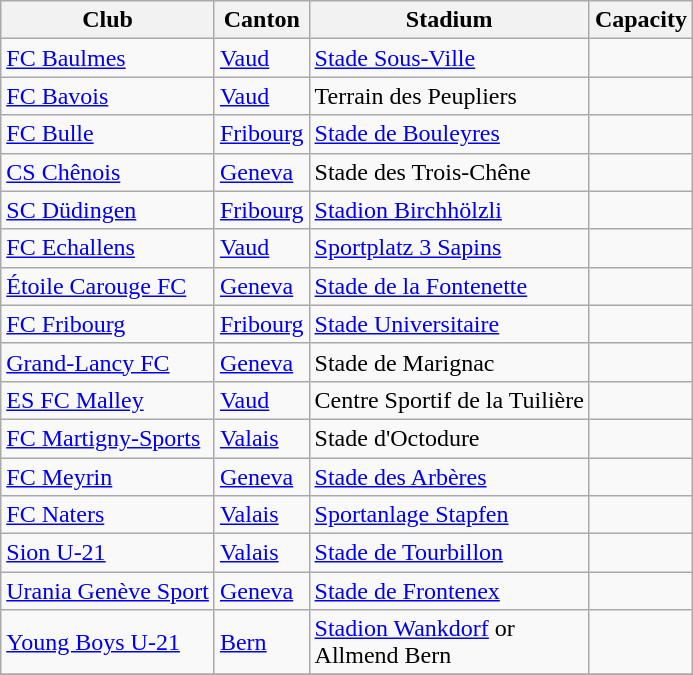<table class="wikitable">
<tr>
<th>Club</th>
<th>Canton</th>
<th>Stadium</th>
<th>Capacity</th>
</tr>
<tr>
<td><a href='#'>FC Baulmes</a></td>
<td><a href='#'>Vaud</a></td>
<td><a href='#'>Stade Sous-Ville</a></td>
<td></td>
</tr>
<tr>
<td><a href='#'>FC Bavois</a></td>
<td><a href='#'>Vaud</a></td>
<td>Terrain des Peupliers</td>
<td></td>
</tr>
<tr>
<td><a href='#'>FC Bulle</a></td>
<td><a href='#'>Fribourg</a></td>
<td><a href='#'>Stade de Bouleyres</a></td>
<td></td>
</tr>
<tr>
<td><a href='#'>CS Chênois</a></td>
<td><a href='#'>Geneva</a></td>
<td>Stade des Trois-Chêne</td>
<td></td>
</tr>
<tr>
<td><a href='#'>SC Düdingen</a></td>
<td><a href='#'>Fribourg</a></td>
<td><a href='#'>Stadion Birchhölzli</a></td>
<td></td>
</tr>
<tr>
<td><a href='#'>FC Echallens</a></td>
<td><a href='#'>Vaud</a></td>
<td><a href='#'>Sportplatz 3 Sapins</a></td>
<td></td>
</tr>
<tr>
<td><a href='#'>Étoile Carouge FC</a></td>
<td><a href='#'>Geneva</a></td>
<td><a href='#'>Stade de la Fontenette</a></td>
<td></td>
</tr>
<tr>
<td><a href='#'>FC Fribourg</a></td>
<td><a href='#'>Fribourg</a></td>
<td><a href='#'>Stade Universitaire</a></td>
<td></td>
</tr>
<tr>
<td><a href='#'>Grand-Lancy FC</a></td>
<td><a href='#'>Geneva</a></td>
<td>Stade de Marignac</td>
<td></td>
</tr>
<tr>
<td><a href='#'>ES FC Malley</a></td>
<td><a href='#'>Vaud</a></td>
<td>Centre Sportif de la Tuilière</td>
<td></td>
</tr>
<tr>
<td><a href='#'>FC Martigny-Sports</a></td>
<td><a href='#'>Valais</a></td>
<td>Stade d'Octodure</td>
<td></td>
</tr>
<tr>
<td><a href='#'>FC Meyrin</a></td>
<td><a href='#'>Geneva</a></td>
<td><a href='#'>Stade des Arbères</a></td>
<td></td>
</tr>
<tr>
<td><a href='#'>FC Naters</a></td>
<td><a href='#'>Valais</a></td>
<td><a href='#'>Sportanlage Stapfen</a></td>
<td></td>
</tr>
<tr>
<td><a href='#'>Sion U-21</a></td>
<td><a href='#'>Valais</a></td>
<td><a href='#'>Stade de Tourbillon</a></td>
<td></td>
</tr>
<tr>
<td><a href='#'>Urania Genève Sport</a></td>
<td><a href='#'>Geneva</a></td>
<td><a href='#'>Stade de Frontenex</a></td>
<td></td>
</tr>
<tr>
<td><a href='#'>Young Boys U-21</a></td>
<td><a href='#'>Bern</a></td>
<td><a href='#'>Stadion Wankdorf</a> or<br>Allmend Bern</td>
<td><br></td>
</tr>
<tr>
</tr>
</table>
